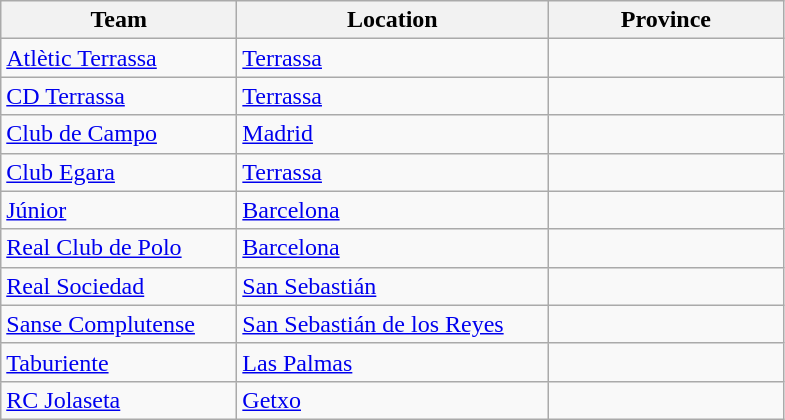<table class="wikitable sortable">
<tr>
<th style="width: 150px;">Team</th>
<th style="width: 200px;">Location</th>
<th style="width: 150px;">Province</th>
</tr>
<tr>
<td><a href='#'>Atlètic Terrassa</a></td>
<td><a href='#'>Terrassa</a></td>
<td></td>
</tr>
<tr>
<td><a href='#'>CD Terrassa</a></td>
<td><a href='#'>Terrassa</a></td>
<td></td>
</tr>
<tr>
<td><a href='#'>Club de Campo</a></td>
<td><a href='#'>Madrid</a></td>
<td></td>
</tr>
<tr>
<td><a href='#'>Club Egara</a></td>
<td><a href='#'>Terrassa</a></td>
<td></td>
</tr>
<tr>
<td><a href='#'>Júnior</a></td>
<td><a href='#'>Barcelona</a></td>
<td></td>
</tr>
<tr>
<td><a href='#'>Real Club de Polo</a></td>
<td><a href='#'>Barcelona</a></td>
<td></td>
</tr>
<tr>
<td><a href='#'>Real Sociedad</a></td>
<td><a href='#'>San Sebastián</a></td>
<td></td>
</tr>
<tr>
<td><a href='#'>Sanse Complutense</a></td>
<td><a href='#'>San Sebastián de los Reyes</a></td>
<td></td>
</tr>
<tr>
<td><a href='#'>Taburiente</a></td>
<td><a href='#'>Las Palmas</a></td>
<td></td>
</tr>
<tr>
<td><a href='#'>RC Jolaseta</a></td>
<td><a href='#'>Getxo</a></td>
<td></td>
</tr>
</table>
